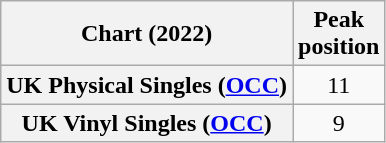<table class="wikitable sortable plainrowheaders" style="text-align:center">
<tr>
<th scope="col">Chart (2022)</th>
<th scope="col">Peak<br>position</th>
</tr>
<tr>
<th scope="row">UK Physical Singles (<a href='#'>OCC</a>)</th>
<td>11</td>
</tr>
<tr>
<th scope="row">UK Vinyl Singles (<a href='#'>OCC</a>)</th>
<td>9</td>
</tr>
</table>
